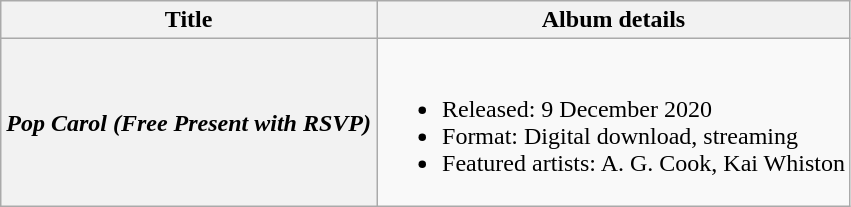<table class="wikitable plainrowheaders">
<tr>
<th>Title</th>
<th>Album details</th>
</tr>
<tr>
<th scope="row"><em>Pop Carol (Free Present with RSVP)</em></th>
<td><br><ul><li>Released: 9 December 2020</li><li>Format: Digital download, streaming</li><li>Featured artists: A. G. Cook, Kai Whiston</li></ul></td>
</tr>
</table>
